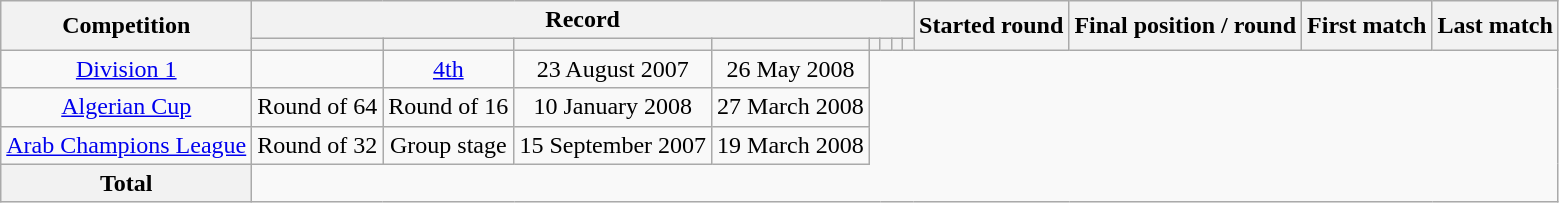<table class="wikitable" style="text-align: center">
<tr>
<th rowspan=2>Competition</th>
<th colspan=8>Record</th>
<th rowspan=2>Started round</th>
<th rowspan=2>Final position / round</th>
<th rowspan=2>First match</th>
<th rowspan=2>Last match</th>
</tr>
<tr>
<th></th>
<th></th>
<th></th>
<th></th>
<th></th>
<th></th>
<th></th>
<th></th>
</tr>
<tr>
<td><a href='#'>Division 1</a><br></td>
<td></td>
<td><a href='#'>4th</a></td>
<td>23 August 2007</td>
<td>26 May 2008</td>
</tr>
<tr>
<td><a href='#'>Algerian Cup</a><br></td>
<td>Round of 64</td>
<td>Round of 16</td>
<td>10 January 2008</td>
<td>27 March 2008</td>
</tr>
<tr>
<td><a href='#'>Arab Champions League</a><br></td>
<td>Round of 32</td>
<td>Group stage</td>
<td>15 September 2007</td>
<td>19 March 2008</td>
</tr>
<tr>
<th>Total<br></th>
</tr>
</table>
